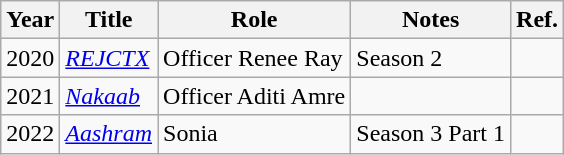<table class="wikitable sortable">
<tr>
<th>Year</th>
<th>Title</th>
<th>Role</th>
<th class="unsortable">Notes</th>
<th class="unsortable">Ref.</th>
</tr>
<tr>
<td>2020</td>
<td><a href='#'><em>REJCTX</em></a></td>
<td>Officer Renee Ray</td>
<td>Season 2</td>
<td></td>
</tr>
<tr>
<td>2021</td>
<td><em><a href='#'>Nakaab</a></em></td>
<td>Officer Aditi Amre</td>
<td></td>
<td></td>
</tr>
<tr>
<td>2022</td>
<td><em><a href='#'>Aashram</a></em></td>
<td>Sonia</td>
<td>Season 3 Part 1</td>
<td></td>
</tr>
</table>
